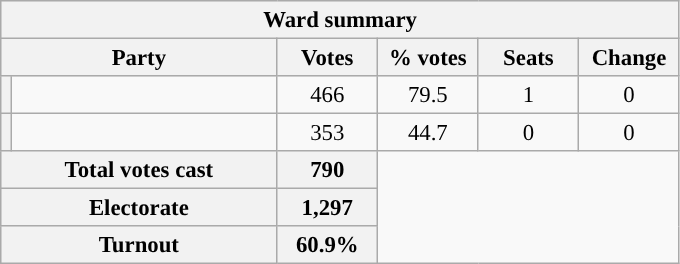<table class="wikitable" style="font-size: 95%;">
<tr style="background-color:#E9E9E9">
<th colspan="6">Ward summary</th>
</tr>
<tr style="background-color:#E9E9E9">
<th colspan="2">Party</th>
<th style="width: 60px">Votes</th>
<th style="width: 60px">% votes</th>
<th style="width: 60px">Seats</th>
<th style="width: 60px">Change</th>
</tr>
<tr>
<th style="background-color: "></th>
<td style="width: 170px"><a href='#'></a></td>
<td align="center">466</td>
<td align="center">79.5</td>
<td align="center">1</td>
<td align="center">0</td>
</tr>
<tr>
<th style="background-color: "></th>
<td style="width: 170px"><a href='#'></a></td>
<td align="center">353</td>
<td align="center">44.7</td>
<td align="center">0</td>
<td align="center">0</td>
</tr>
<tr style="background-color:#E9E9E9">
<th colspan="2">Total votes cast</th>
<th style="width: 60px">790</th>
</tr>
<tr style="background-color:#E9E9E9">
<th colspan="2">Electorate</th>
<th style="width: 60px">1,297</th>
</tr>
<tr style="background-color:#E9E9E9">
<th colspan="2">Turnout</th>
<th style="width: 60px">60.9%</th>
</tr>
</table>
